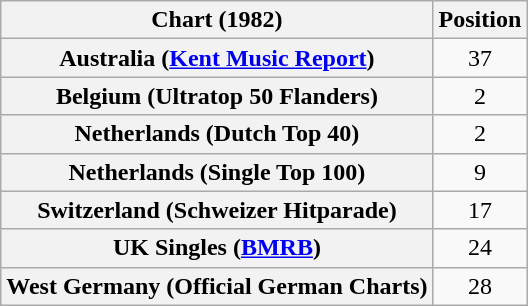<table class="wikitable sortable plainrowheaders" style="text-align:center">
<tr>
<th scope="col">Chart (1982)</th>
<th scope="col">Position</th>
</tr>
<tr>
<th scope="row">Australia (<a href='#'>Kent Music Report</a>)</th>
<td>37</td>
</tr>
<tr>
<th scope="row">Belgium (Ultratop 50 Flanders)</th>
<td>2</td>
</tr>
<tr>
<th scope="row">Netherlands (Dutch Top 40)</th>
<td>2</td>
</tr>
<tr>
<th scope="row">Netherlands (Single Top 100)</th>
<td>9</td>
</tr>
<tr>
<th scope="row">Switzerland (Schweizer Hitparade)</th>
<td>17</td>
</tr>
<tr>
<th scope="row">UK Singles (<a href='#'>BMRB</a>)</th>
<td>24</td>
</tr>
<tr>
<th scope="row">West Germany (Official German Charts)</th>
<td>28</td>
</tr>
</table>
